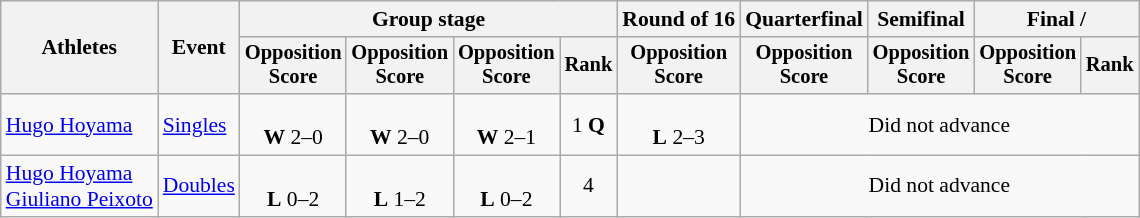<table class="wikitable" style="font-size:90%">
<tr>
<th rowspan=2>Athletes</th>
<th rowspan=2>Event</th>
<th colspan=4>Group stage</th>
<th>Round of 16</th>
<th>Quarterfinal</th>
<th>Semifinal</th>
<th colspan=2>Final / </th>
</tr>
<tr style="font-size:95%">
<th>Opposition<br>Score</th>
<th>Opposition<br>Score</th>
<th>Opposition<br>Score</th>
<th>Rank</th>
<th>Opposition<br>Score</th>
<th>Opposition<br>Score</th>
<th>Opposition<br>Score</th>
<th>Opposition<br>Score</th>
<th>Rank</th>
</tr>
<tr align=center>
<td align=left><a href='#'>Hugo Hoyama</a></td>
<td align=left><a href='#'>Singles</a></td>
<td><br><strong>W</strong> 2–0</td>
<td><br><strong>W</strong> 2–0</td>
<td><br><strong>W</strong> 2–1</td>
<td>1 <strong>Q</strong></td>
<td><br><strong>L</strong> 2–3</td>
<td colspan=4>Did not advance</td>
</tr>
<tr align=center>
<td align=left><a href='#'>Hugo Hoyama</a><br><a href='#'>Giuliano Peixoto</a></td>
<td align=left><a href='#'>Doubles</a></td>
<td><br><strong>L</strong> 0–2</td>
<td><br><strong>L</strong> 1–2</td>
<td><br><strong>L</strong> 0–2</td>
<td>4</td>
<td></td>
<td colspan=4>Did not advance</td>
</tr>
</table>
